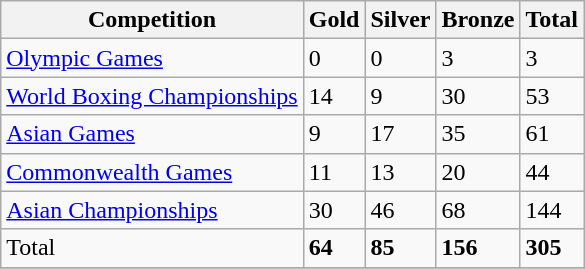<table class="wikitable sortable">
<tr>
<th>Competition</th>
<th>Gold</th>
<th>Silver</th>
<th>Bronze</th>
<th>Total</th>
</tr>
<tr>
<td><a href='#'>Olympic Games</a></td>
<td>0</td>
<td>0</td>
<td>3</td>
<td>3</td>
</tr>
<tr>
<td><a href='#'>World Boxing Championships</a></td>
<td>14</td>
<td>9</td>
<td>30</td>
<td>53</td>
</tr>
<tr>
<td><a href='#'>Asian Games</a></td>
<td>9</td>
<td>17</td>
<td>35</td>
<td>61</td>
</tr>
<tr>
<td><a href='#'>Commonwealth Games</a></td>
<td>11</td>
<td>13</td>
<td>20</td>
<td>44</td>
</tr>
<tr>
<td><a href='#'>Asian Championships</a></td>
<td>30</td>
<td>46</td>
<td>68</td>
<td>144</td>
</tr>
<tr>
<td>Total</td>
<td><strong>64</strong></td>
<td><strong>85</strong></td>
<td><strong>156</strong></td>
<td><strong>305</strong></td>
</tr>
<tr>
</tr>
</table>
